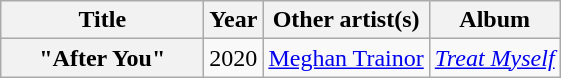<table class="wikitable plainrowheaders" style="text-align:center;">
<tr>
<th scope="col" style="width:8em;">Title</th>
<th scope="col">Year</th>
<th scope="col">Other artist(s)</th>
<th scope="col">Album</th>
</tr>
<tr>
<th scope="row">"After You"</th>
<td>2020</td>
<td><a href='#'>Meghan Trainor</a></td>
<td><em><a href='#'>Treat Myself</a></em></td>
</tr>
</table>
